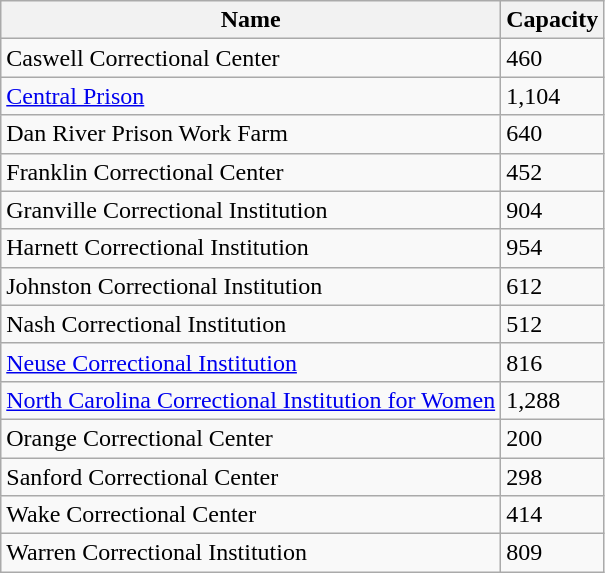<table class="wikitable sortable">
<tr>
<th>Name</th>
<th>Capacity</th>
</tr>
<tr>
<td>Caswell Correctional Center</td>
<td>460</td>
</tr>
<tr>
<td><a href='#'>Central Prison</a></td>
<td>1,104</td>
</tr>
<tr>
<td>Dan River Prison Work Farm</td>
<td>640</td>
</tr>
<tr>
<td>Franklin Correctional Center</td>
<td>452</td>
</tr>
<tr>
<td>Granville Correctional Institution</td>
<td>904</td>
</tr>
<tr>
<td>Harnett Correctional Institution</td>
<td>954</td>
</tr>
<tr>
<td>Johnston Correctional Institution</td>
<td>612</td>
</tr>
<tr>
<td>Nash Correctional Institution</td>
<td>512</td>
</tr>
<tr>
<td><a href='#'>Neuse Correctional Institution</a></td>
<td>816</td>
</tr>
<tr>
<td><a href='#'>North Carolina Correctional Institution for Women</a></td>
<td>1,288</td>
</tr>
<tr>
<td>Orange Correctional Center</td>
<td>200</td>
</tr>
<tr>
<td>Sanford Correctional Center</td>
<td>298</td>
</tr>
<tr>
<td>Wake Correctional Center</td>
<td>414</td>
</tr>
<tr>
<td>Warren Correctional Institution</td>
<td>809</td>
</tr>
</table>
